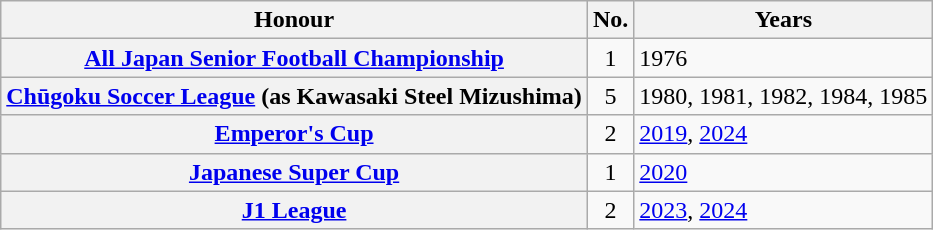<table class="wikitable plainrowheaders">
<tr>
<th scope=col>Honour</th>
<th scope=col>No.</th>
<th scope=col>Years</th>
</tr>
<tr>
<th scope=row><a href='#'>All Japan Senior Football Championship</a></th>
<td align="center">1</td>
<td>1976</td>
</tr>
<tr>
<th scope=row><a href='#'>Chūgoku Soccer League</a> (as Kawasaki Steel Mizushima)</th>
<td align="center">5</td>
<td>1980, 1981, 1982, 1984, 1985</td>
</tr>
<tr>
<th scope=row><a href='#'>Emperor's Cup</a></th>
<td align="center">2</td>
<td><a href='#'>2019</a>, <a href='#'>2024</a></td>
</tr>
<tr>
<th scope=row><a href='#'>Japanese Super Cup</a></th>
<td align="center">1</td>
<td><a href='#'>2020</a></td>
</tr>
<tr>
<th scope=row><a href='#'>J1 League</a></th>
<td align="center">2</td>
<td><a href='#'>2023</a>, <a href='#'>2024</a></td>
</tr>
</table>
